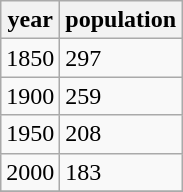<table class="wikitable">
<tr>
<th>year</th>
<th>population</th>
</tr>
<tr>
<td>1850</td>
<td>297</td>
</tr>
<tr>
<td>1900</td>
<td>259</td>
</tr>
<tr>
<td>1950</td>
<td>208</td>
</tr>
<tr>
<td>2000</td>
<td>183</td>
</tr>
<tr>
</tr>
</table>
